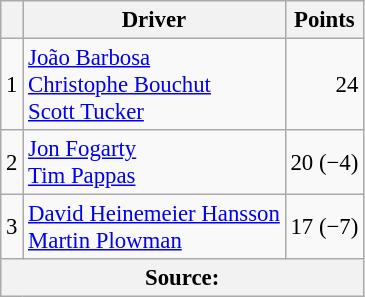<table class="wikitable" style="font-size: 95%;">
<tr>
<th scope="col"></th>
<th scope="col">Driver</th>
<th scope="col">Points</th>
</tr>
<tr>
<td align=center>1</td>
<td> <a href='#'>João Barbosa</a><br> <a href='#'>Christophe Bouchut</a><br> <a href='#'>Scott Tucker</a></td>
<td align=right>24</td>
</tr>
<tr>
<td align=center>2</td>
<td> <a href='#'>Jon Fogarty</a><br> <a href='#'>Tim Pappas</a></td>
<td align=right>20 (−4)</td>
</tr>
<tr>
<td align=center>3</td>
<td> <a href='#'>David Heinemeier Hansson</a><br> <a href='#'>Martin Plowman</a></td>
<td align=right>17 (−7)</td>
</tr>
<tr>
<th colspan=4>Source:</th>
</tr>
</table>
